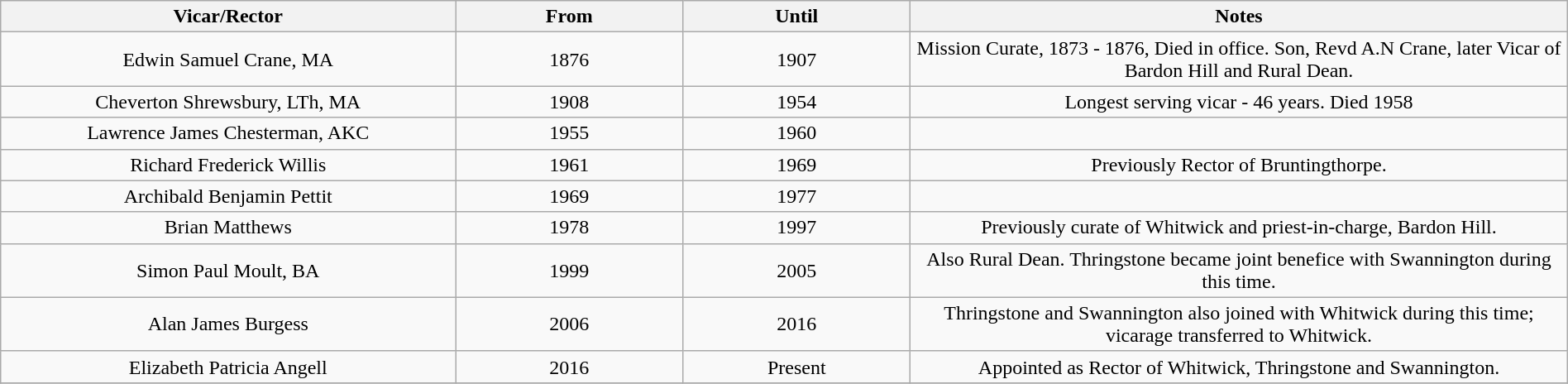<table width=100% class="wikitable">
<tr>
<th width=18%>Vicar/Rector</th>
<th width=9%>From</th>
<th width=9%>Until</th>
<th width=26%>Notes</th>
</tr>
<tr>
<td align="center">Edwin Samuel Crane, MA</td>
<td align="center">1876</td>
<td align="center">1907</td>
<td align="center">Mission Curate, 1873 - 1876, Died in office. Son, Revd A.N Crane, later Vicar of Bardon Hill and Rural Dean.</td>
</tr>
<tr>
<td align="center">Cheverton Shrewsbury, LTh, MA</td>
<td align="center">1908</td>
<td align="center">1954</td>
<td align="center">Longest serving vicar - 46 years. Died 1958</td>
</tr>
<tr>
<td align="center">Lawrence James Chesterman, AKC</td>
<td align="center">1955</td>
<td align="center">1960</td>
<td align="center"></td>
</tr>
<tr>
<td align="center">Richard Frederick Willis</td>
<td align="center">1961</td>
<td align="center">1969</td>
<td align="center">Previously Rector of Bruntingthorpe.</td>
</tr>
<tr>
<td align="center">Archibald Benjamin Pettit</td>
<td align="center">1969</td>
<td align="center">1977</td>
<td align="center"></td>
</tr>
<tr>
<td align="center">Brian Matthews</td>
<td align="center">1978</td>
<td align="center">1997</td>
<td align="center">Previously curate of Whitwick and priest-in-charge, Bardon Hill.</td>
</tr>
<tr>
<td align="center">Simon Paul Moult, BA</td>
<td align="center">1999</td>
<td align="center">2005</td>
<td align="center">Also Rural Dean. Thringstone became joint benefice with Swannington during this time.</td>
</tr>
<tr>
<td align="center">Alan James Burgess</td>
<td align="center">2006</td>
<td align="center">2016</td>
<td align="center">Thringstone and Swannington also joined with Whitwick during this time; vicarage transferred to Whitwick.</td>
</tr>
<tr>
<td align="center">Elizabeth Patricia Angell</td>
<td align="center">2016</td>
<td align="center">Present</td>
<td align="center">Appointed as Rector of Whitwick, Thringstone and Swannington.</td>
</tr>
<tr>
</tr>
</table>
